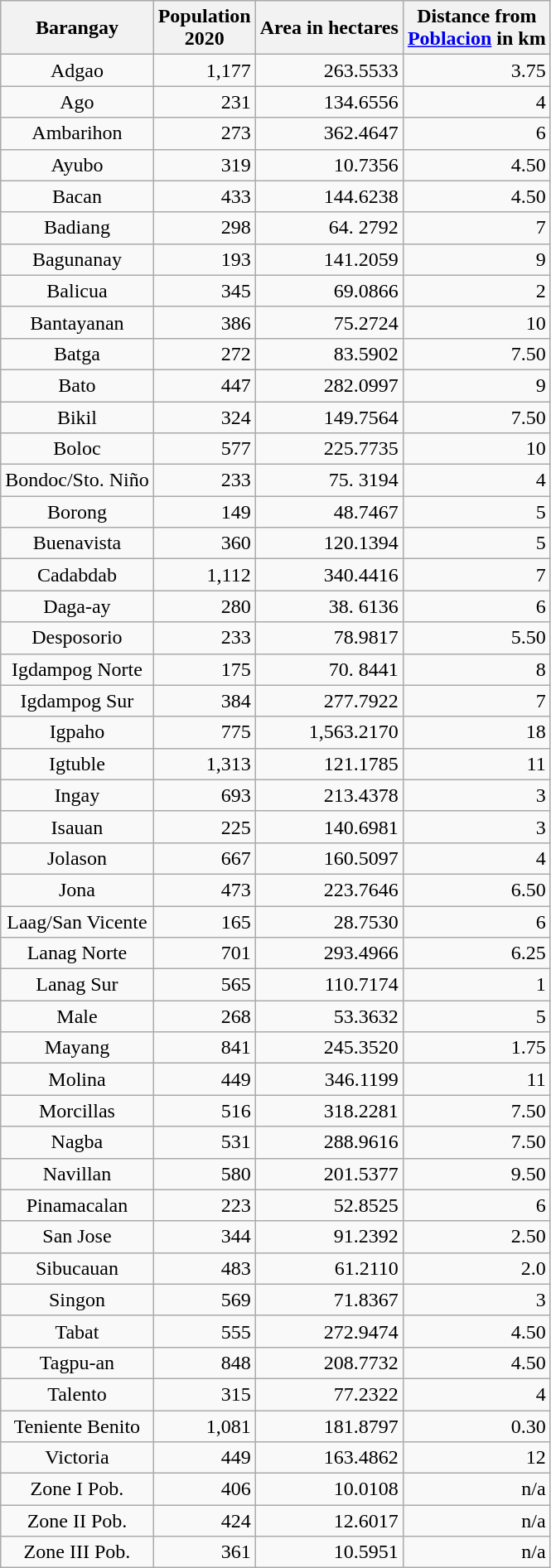<table class="wikitable sortable" style="text-align:right">
<tr>
<th>Barangay</th>
<th>Population<br>2020 </th>
<th>Area in hectares</th>
<th>Distance from<br><a href='#'>Poblacion</a> in km</th>
</tr>
<tr>
<td align=center>Adgao</td>
<td>1,177</td>
<td>263.5533</td>
<td>3.75</td>
</tr>
<tr>
<td align=center>Ago</td>
<td>231</td>
<td>134.6556</td>
<td>4</td>
</tr>
<tr>
<td align=center>Ambarihon</td>
<td>273</td>
<td>362.4647</td>
<td>6</td>
</tr>
<tr>
<td align=center>Ayubo</td>
<td>319</td>
<td>10.7356</td>
<td>4.50</td>
</tr>
<tr>
<td align=center>Bacan</td>
<td>433</td>
<td>144.6238</td>
<td>4.50</td>
</tr>
<tr>
<td align=center>Badiang</td>
<td>298</td>
<td>64. 2792</td>
<td>7</td>
</tr>
<tr>
<td align=center>Bagunanay</td>
<td>193</td>
<td>141.2059</td>
<td>9</td>
</tr>
<tr>
<td align=center>Balicua</td>
<td>345</td>
<td>69.0866</td>
<td>2</td>
</tr>
<tr>
<td align=center>Bantayanan</td>
<td>386</td>
<td>75.2724</td>
<td>10</td>
</tr>
<tr>
<td align=center>Batga</td>
<td>272</td>
<td>83.5902</td>
<td>7.50</td>
</tr>
<tr>
<td align=center>Bato</td>
<td>447</td>
<td>282.0997</td>
<td>9</td>
</tr>
<tr>
<td align=center>Bikil</td>
<td>324</td>
<td>149.7564</td>
<td>7.50</td>
</tr>
<tr>
<td align=center>Boloc</td>
<td>577</td>
<td>225.7735</td>
<td>10</td>
</tr>
<tr>
<td align=center>Bondoc/Sto. Niño</td>
<td>233</td>
<td>75. 3194</td>
<td>4</td>
</tr>
<tr>
<td align=center>Borong</td>
<td>149</td>
<td>48.7467</td>
<td>5</td>
</tr>
<tr>
<td align=center>Buenavista</td>
<td>360</td>
<td>120.1394</td>
<td>5</td>
</tr>
<tr>
<td align=center>Cadabdab</td>
<td>1,112</td>
<td>340.4416</td>
<td>7</td>
</tr>
<tr>
<td align=center>Daga-ay</td>
<td>280</td>
<td>38. 6136</td>
<td>6</td>
</tr>
<tr>
<td align=center>Desposorio</td>
<td>233</td>
<td>78.9817</td>
<td>5.50</td>
</tr>
<tr>
<td align=center>Igdampog Norte</td>
<td>175</td>
<td>70. 8441</td>
<td>8</td>
</tr>
<tr>
<td align=center>Igdampog Sur</td>
<td>384</td>
<td>277.7922</td>
<td>7</td>
</tr>
<tr>
<td align=center>Igpaho</td>
<td>775</td>
<td>1,563.2170</td>
<td>18</td>
</tr>
<tr>
<td align=center>Igtuble</td>
<td>1,313</td>
<td>121.1785</td>
<td>11</td>
</tr>
<tr>
<td align=center>Ingay</td>
<td>693</td>
<td>213.4378</td>
<td>3</td>
</tr>
<tr>
<td align=center>Isauan</td>
<td>225</td>
<td>140.6981</td>
<td>3</td>
</tr>
<tr>
<td align=center>Jolason</td>
<td>667</td>
<td>160.5097</td>
<td>4</td>
</tr>
<tr>
<td align=center>Jona</td>
<td>473</td>
<td>223.7646</td>
<td>6.50</td>
</tr>
<tr>
<td align=center>Laag/San Vicente</td>
<td>165</td>
<td>28.7530</td>
<td>6</td>
</tr>
<tr>
<td align=center>Lanag Norte</td>
<td>701</td>
<td>293.4966</td>
<td>6.25</td>
</tr>
<tr>
<td align=center>Lanag Sur</td>
<td>565</td>
<td>110.7174</td>
<td>1</td>
</tr>
<tr>
<td align=center>Male</td>
<td>268</td>
<td>53.3632</td>
<td>5</td>
</tr>
<tr>
<td align=center>Mayang</td>
<td>841</td>
<td>245.3520</td>
<td>1.75</td>
</tr>
<tr>
<td align=center>Molina</td>
<td>449</td>
<td>346.1199</td>
<td>11</td>
</tr>
<tr>
<td align=center>Morcillas</td>
<td>516</td>
<td>318.2281</td>
<td>7.50</td>
</tr>
<tr>
<td align=center>Nagba</td>
<td>531</td>
<td>288.9616</td>
<td>7.50</td>
</tr>
<tr>
<td align=center>Navillan</td>
<td>580</td>
<td>201.5377</td>
<td>9.50</td>
</tr>
<tr>
<td align=center>Pinamacalan</td>
<td>223</td>
<td>52.8525</td>
<td>6</td>
</tr>
<tr>
<td align=center>San Jose</td>
<td>344</td>
<td>91.2392</td>
<td>2.50</td>
</tr>
<tr>
<td align=center>Sibucauan</td>
<td>483</td>
<td>61.2110</td>
<td>2.0</td>
</tr>
<tr>
<td align=center>Singon</td>
<td>569</td>
<td>71.8367</td>
<td>3</td>
</tr>
<tr>
<td align=center>Tabat</td>
<td>555</td>
<td>272.9474</td>
<td>4.50</td>
</tr>
<tr>
<td align=center>Tagpu-an</td>
<td>848</td>
<td>208.7732</td>
<td>4.50</td>
</tr>
<tr>
<td align=center>Talento</td>
<td>315</td>
<td>77.2322</td>
<td>4</td>
</tr>
<tr>
<td align=center>Teniente Benito</td>
<td>1,081</td>
<td>181.8797</td>
<td>0.30</td>
</tr>
<tr>
<td align=center>Victoria</td>
<td>449</td>
<td>163.4862</td>
<td>12</td>
</tr>
<tr>
<td align=center>Zone I Pob.</td>
<td>406</td>
<td>10.0108</td>
<td>n/a</td>
</tr>
<tr>
<td align=center>Zone II Pob.</td>
<td>424</td>
<td>12.6017</td>
<td>n/a</td>
</tr>
<tr>
<td align=center>Zone III Pob.</td>
<td>361</td>
<td>10.5951</td>
<td>n/a</td>
</tr>
</table>
